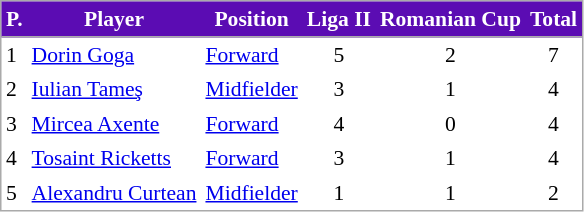<table cellspacing="0" cellpadding="3" style="border:1px solid #AAAAAA;font-size:90%">
<tr bgcolor="#5B0CB3">
<th style="border-bottom:1px solid #AAAAAA;text-align:center;color:white">P.</th>
<th style="border-bottom:1px solid #AAAAAA;text-align:center;color:white">Player</th>
<th style="border-bottom:1px solid #AAAAAA;text-align:center;color:white">Position</th>
<th style="border-bottom:1px solid #AAAAAA;text-align:center;color:white">Liga II</th>
<th style="border-bottom:1px solid #AAAAAA;text-align:center;color:white">Romanian Cup</th>
<th style="border-bottom:1px solid #AAAAAA;text-align:center;color:white">Total</th>
</tr>
<tr>
<td>1</td>
<td> <a href='#'>Dorin Goga</a></td>
<td><a href='#'>Forward</a></td>
<td align="center">5</td>
<td align="center">2</td>
<td align="center">7</td>
</tr>
<tr>
<td>2</td>
<td> <a href='#'>Iulian Tameş</a></td>
<td><a href='#'>Midfielder</a></td>
<td align="center">3</td>
<td align="center">1</td>
<td align="center">4</td>
</tr>
<tr>
<td>3</td>
<td> <a href='#'>Mircea Axente</a></td>
<td><a href='#'>Forward</a></td>
<td align="center">4</td>
<td align="center">0</td>
<td align="center">4</td>
</tr>
<tr>
<td>4</td>
<td> <a href='#'>Tosaint Ricketts</a></td>
<td><a href='#'>Forward</a></td>
<td align="center">3</td>
<td align="center">1</td>
<td align="center">4</td>
</tr>
<tr>
<td>5</td>
<td> <a href='#'>Alexandru Curtean</a></td>
<td><a href='#'>Midfielder</a></td>
<td align="center">1</td>
<td align="center">1</td>
<td align="center">2</td>
</tr>
</table>
